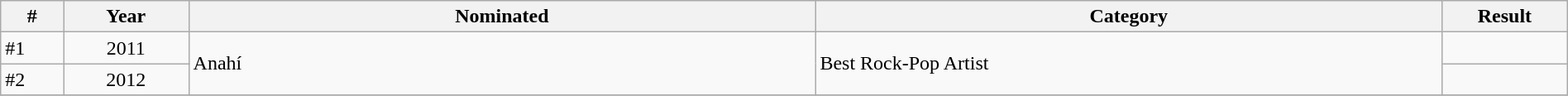<table class="wikitable" width=100%>
<tr>
<th width="2.5%">#</th>
<th width="5%">Year</th>
<th width="25%">Nominated</th>
<th width="25%">Category</th>
<th width="5%">Result</th>
</tr>
<tr>
<td>#1</td>
<td rowspan="1" style="text-align:center;">2011</td>
<td rowspan="2">Anahí</td>
<td rowspan="2">Best Rock-Pop Artist</td>
<td></td>
</tr>
<tr>
<td>#2</td>
<td rowspan="1" style="text-align:center;">2012</td>
<td></td>
</tr>
<tr>
</tr>
</table>
